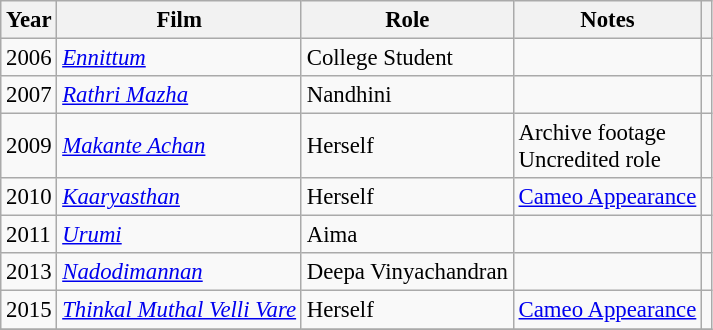<table class="wikitable" style="font-size: 95%;">
<tr>
<th>Year</th>
<th>Film</th>
<th>Role</th>
<th>Notes</th>
<th></th>
</tr>
<tr>
<td>2006</td>
<td><em><a href='#'>Ennittum</a></em></td>
<td>College Student</td>
<td></td>
<td></td>
</tr>
<tr>
<td>2007</td>
<td><em><a href='#'>Rathri Mazha</a></em></td>
<td>Nandhini</td>
<td></td>
<td></td>
</tr>
<tr>
<td>2009</td>
<td><em><a href='#'>Makante Achan</a></em></td>
<td>Herself</td>
<td>Archive footage <br>Uncredited role</td>
<td></td>
</tr>
<tr>
<td>2010</td>
<td><em><a href='#'>Kaaryasthan</a></em></td>
<td>Herself</td>
<td><a href='#'>Cameo Appearance</a></td>
<td></td>
</tr>
<tr>
<td>2011</td>
<td><em><a href='#'>Urumi</a></em></td>
<td>Aima</td>
<td></td>
<td></td>
</tr>
<tr>
<td>2013</td>
<td><em><a href='#'>Nadodimannan</a></em></td>
<td>Deepa Vinyachandran</td>
<td></td>
<td></td>
</tr>
<tr>
<td>2015</td>
<td><em><a href='#'>Thinkal Muthal Velli Vare</a></em></td>
<td>Herself</td>
<td><a href='#'>Cameo Appearance</a></td>
<td></td>
</tr>
<tr>
</tr>
</table>
